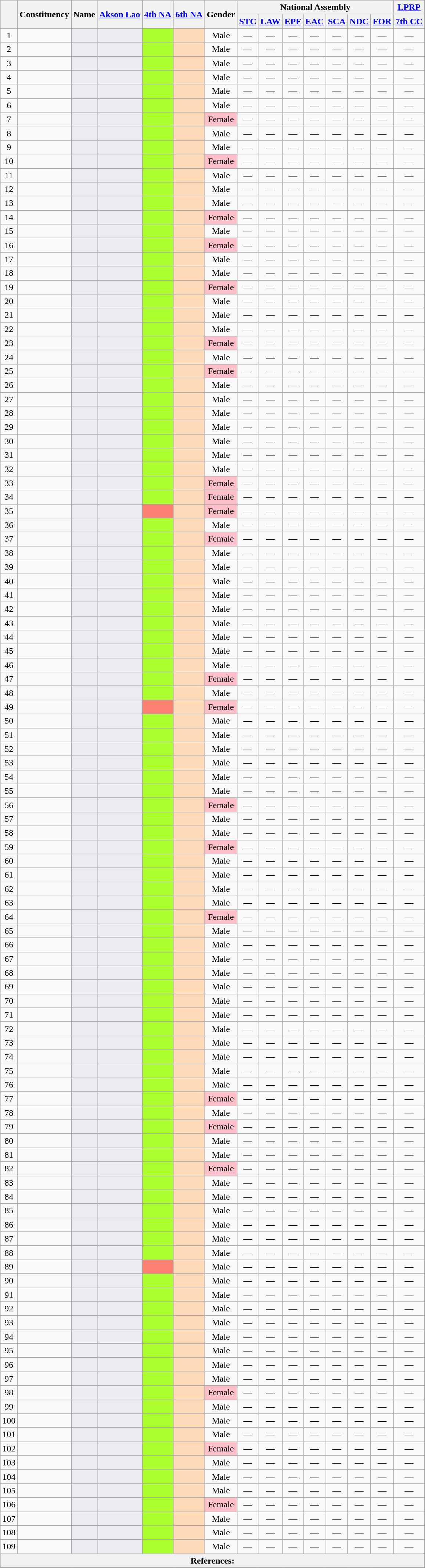<table class="wikitable sortable" style=text-align:center>
<tr>
<th rowspan="2"></th>
<th rowspan="2">Constituency</th>
<th rowspan="2">Name</th>
<th rowspan="2" class="unsortable"><a href='#'>Akson Lao</a></th>
<th rowspan="2"><a href='#'>4th NA</a></th>
<th rowspan="2"><a href='#'>6th NA</a></th>
<th rowspan="2">Gender</th>
<th colspan="7">National Assembly</th>
<th colspan="1"><a href='#'>LPRP</a></th>
</tr>
<tr>
<th><a href='#'>STC</a></th>
<th><a href='#'>LAW</a></th>
<th><a href='#'>EPF</a></th>
<th><a href='#'>EAC</a></th>
<th><a href='#'>SCA</a></th>
<th><a href='#'>NDC</a></th>
<th><a href='#'>FOR</a></th>
<th><a href='#'>7th CC</a></th>
</tr>
<tr>
<td>1</td>
<td align="left"></td>
<td bgcolor = #EAECF0></td>
<td bgcolor = #EAECF0></td>
<td bgcolor = GreenYellow></td>
<td bgcolor = PeachPuff></td>
<td>Male</td>
<td data-sort-value="100">—</td>
<td data-sort-value="100">—</td>
<td data-sort-value="100">—</td>
<td data-sort-value="100">—</td>
<td data-sort-value="100">—</td>
<td data-sort-value="100">—</td>
<td data-sort-value="100">—</td>
<td data-sort-value="100">—</td>
</tr>
<tr>
<td>2</td>
<td align="left"></td>
<td bgcolor = #EAECF0></td>
<td bgcolor = #EAECF0></td>
<td bgcolor = GreenYellow></td>
<td bgcolor = PeachPuff></td>
<td>Male</td>
<td data-sort-value="100">—</td>
<td data-sort-value="100">—</td>
<td data-sort-value="100">—</td>
<td data-sort-value="100">—</td>
<td data-sort-value="100">—</td>
<td data-sort-value="100">—</td>
<td data-sort-value="100">—</td>
<td data-sort-value="100">—</td>
</tr>
<tr>
<td>3</td>
<td align="left"></td>
<td bgcolor = #EAECF0></td>
<td bgcolor = #EAECF0></td>
<td bgcolor = GreenYellow></td>
<td bgcolor = PeachPuff></td>
<td>Male</td>
<td data-sort-value="100">—</td>
<td data-sort-value="100">—</td>
<td data-sort-value="100">—</td>
<td data-sort-value="100">—</td>
<td data-sort-value="100">—</td>
<td data-sort-value="100">—</td>
<td data-sort-value="100">—</td>
<td data-sort-value="100">—</td>
</tr>
<tr>
<td>4</td>
<td align="left"></td>
<td bgcolor = #EAECF0></td>
<td bgcolor = #EAECF0></td>
<td bgcolor = GreenYellow></td>
<td bgcolor = PeachPuff></td>
<td>Male</td>
<td data-sort-value="100">—</td>
<td data-sort-value="100">—</td>
<td data-sort-value="100">—</td>
<td data-sort-value="100">—</td>
<td data-sort-value="100">—</td>
<td data-sort-value="100">—</td>
<td data-sort-value="100">—</td>
<td data-sort-value="100">—</td>
</tr>
<tr>
<td>5</td>
<td align="left"></td>
<td bgcolor = #EAECF0></td>
<td bgcolor = #EAECF0></td>
<td bgcolor = GreenYellow></td>
<td bgcolor = PeachPuff></td>
<td>Male</td>
<td data-sort-value="100">—</td>
<td data-sort-value="100">—</td>
<td data-sort-value="100">—</td>
<td data-sort-value="100">—</td>
<td data-sort-value="100">—</td>
<td data-sort-value="100">—</td>
<td data-sort-value="100">—</td>
<td data-sort-value="100">—</td>
</tr>
<tr>
<td>6</td>
<td align="left"></td>
<td bgcolor = #EAECF0></td>
<td bgcolor = #EAECF0></td>
<td bgcolor = GreenYellow></td>
<td bgcolor = PeachPuff></td>
<td>Male</td>
<td data-sort-value="100">—</td>
<td data-sort-value="100">—</td>
<td data-sort-value="100">—</td>
<td data-sort-value="100">—</td>
<td data-sort-value="100">—</td>
<td data-sort-value="100">—</td>
<td data-sort-value="100">—</td>
<td data-sort-value="100">—</td>
</tr>
<tr>
<td>7</td>
<td align="left"></td>
<td bgcolor = #EAECF0></td>
<td bgcolor = #EAECF0></td>
<td bgcolor = GreenYellow></td>
<td bgcolor = PeachPuff></td>
<td bgcolor = Pink>Female</td>
<td data-sort-value="100">—</td>
<td data-sort-value="100">—</td>
<td data-sort-value="100">—</td>
<td data-sort-value="100">—</td>
<td data-sort-value="100">—</td>
<td data-sort-value="100">—</td>
<td data-sort-value="100">—</td>
<td data-sort-value="100">—</td>
</tr>
<tr>
<td>8</td>
<td align="left"></td>
<td bgcolor = #EAECF0></td>
<td bgcolor = #EAECF0></td>
<td bgcolor = GreenYellow></td>
<td bgcolor = PeachPuff></td>
<td>Male</td>
<td data-sort-value="100">—</td>
<td data-sort-value="100">—</td>
<td data-sort-value="100">—</td>
<td data-sort-value="100">—</td>
<td data-sort-value="100">—</td>
<td data-sort-value="100">—</td>
<td data-sort-value="100">—</td>
<td data-sort-value="100">—</td>
</tr>
<tr>
<td>9</td>
<td align="left"></td>
<td bgcolor = #EAECF0></td>
<td bgcolor = #EAECF0></td>
<td bgcolor = GreenYellow></td>
<td bgcolor = PeachPuff></td>
<td>Male</td>
<td data-sort-value="100">—</td>
<td data-sort-value="100">—</td>
<td data-sort-value="100">—</td>
<td data-sort-value="100">—</td>
<td data-sort-value="100">—</td>
<td data-sort-value="100">—</td>
<td data-sort-value="100">—</td>
<td data-sort-value="100">—</td>
</tr>
<tr>
<td>10</td>
<td align="left"></td>
<td bgcolor = #EAECF0></td>
<td bgcolor = #EAECF0></td>
<td bgcolor = GreenYellow></td>
<td bgcolor = PeachPuff></td>
<td bgcolor = Pink>Female</td>
<td data-sort-value="100">—</td>
<td data-sort-value="100">—</td>
<td data-sort-value="100">—</td>
<td data-sort-value="100">—</td>
<td data-sort-value="100">—</td>
<td data-sort-value="100">—</td>
<td data-sort-value="100">—</td>
<td data-sort-value="100">—</td>
</tr>
<tr>
<td>11</td>
<td align="left"></td>
<td bgcolor = #EAECF0></td>
<td bgcolor = #EAECF0></td>
<td bgcolor = GreenYellow></td>
<td bgcolor = PeachPuff></td>
<td>Male</td>
<td data-sort-value="100">—</td>
<td data-sort-value="100">—</td>
<td data-sort-value="100">—</td>
<td data-sort-value="100">—</td>
<td data-sort-value="100">—</td>
<td data-sort-value="100">—</td>
<td data-sort-value="100">—</td>
<td data-sort-value="100">—</td>
</tr>
<tr>
<td>12</td>
<td align="left"></td>
<td bgcolor = #EAECF0></td>
<td bgcolor = #EAECF0></td>
<td bgcolor = GreenYellow></td>
<td bgcolor = PeachPuff></td>
<td>Male</td>
<td data-sort-value="100">—</td>
<td data-sort-value="100">—</td>
<td data-sort-value="100">—</td>
<td data-sort-value="100">—</td>
<td data-sort-value="100">—</td>
<td data-sort-value="100">—</td>
<td data-sort-value="100">—</td>
<td data-sort-value="100">—</td>
</tr>
<tr>
<td>13</td>
<td align="left"></td>
<td bgcolor = #EAECF0></td>
<td bgcolor = #EAECF0></td>
<td bgcolor = GreenYellow></td>
<td bgcolor = PeachPuff></td>
<td>Male</td>
<td data-sort-value="100">—</td>
<td data-sort-value="100">—</td>
<td data-sort-value="100">—</td>
<td data-sort-value="100">—</td>
<td data-sort-value="100">—</td>
<td data-sort-value="100">—</td>
<td data-sort-value="100">—</td>
<td data-sort-value="100">—</td>
</tr>
<tr>
<td>14</td>
<td align="left"></td>
<td bgcolor = #EAECF0></td>
<td bgcolor = #EAECF0></td>
<td bgcolor = GreenYellow></td>
<td bgcolor = PeachPuff></td>
<td bgcolor = Pink>Female</td>
<td data-sort-value="100">—</td>
<td data-sort-value="100">—</td>
<td data-sort-value="100">—</td>
<td data-sort-value="100">—</td>
<td data-sort-value="100">—</td>
<td data-sort-value="100">—</td>
<td data-sort-value="100">—</td>
<td data-sort-value="100">—</td>
</tr>
<tr>
<td>15</td>
<td align="left"></td>
<td bgcolor = #EAECF0></td>
<td bgcolor = #EAECF0></td>
<td bgcolor = GreenYellow></td>
<td bgcolor = PeachPuff></td>
<td>Male</td>
<td data-sort-value="100">—</td>
<td data-sort-value="100">—</td>
<td data-sort-value="100">—</td>
<td data-sort-value="100">—</td>
<td data-sort-value="100">—</td>
<td data-sort-value="100">—</td>
<td data-sort-value="100">—</td>
<td data-sort-value="100">—</td>
</tr>
<tr>
<td>16</td>
<td align="left"></td>
<td bgcolor = #EAECF0></td>
<td bgcolor = #EAECF0></td>
<td bgcolor = GreenYellow></td>
<td bgcolor = PeachPuff></td>
<td bgcolor = Pink>Female</td>
<td data-sort-value="100">—</td>
<td data-sort-value="100">—</td>
<td data-sort-value="100">—</td>
<td data-sort-value="100">—</td>
<td data-sort-value="100">—</td>
<td data-sort-value="100">—</td>
<td data-sort-value="100">—</td>
<td data-sort-value="100">—</td>
</tr>
<tr>
<td>17</td>
<td align="left"></td>
<td bgcolor = #EAECF0></td>
<td bgcolor = #EAECF0></td>
<td bgcolor = GreenYellow></td>
<td bgcolor = PeachPuff></td>
<td>Male</td>
<td data-sort-value="100">—</td>
<td data-sort-value="100">—</td>
<td data-sort-value="100">—</td>
<td data-sort-value="100">—</td>
<td data-sort-value="100">—</td>
<td data-sort-value="100">—</td>
<td data-sort-value="100">—</td>
<td data-sort-value="100">—</td>
</tr>
<tr>
<td>18</td>
<td align="left"></td>
<td bgcolor = #EAECF0></td>
<td bgcolor = #EAECF0></td>
<td bgcolor = GreenYellow></td>
<td bgcolor = PeachPuff></td>
<td>Male</td>
<td data-sort-value="100">—</td>
<td data-sort-value="100">—</td>
<td data-sort-value="100">—</td>
<td data-sort-value="100">—</td>
<td data-sort-value="100">—</td>
<td data-sort-value="100">—</td>
<td data-sort-value="100">—</td>
<td data-sort-value="100">—</td>
</tr>
<tr>
<td>19</td>
<td align="left"></td>
<td bgcolor = #EAECF0></td>
<td bgcolor = #EAECF0></td>
<td bgcolor = GreenYellow></td>
<td bgcolor = PeachPuff></td>
<td bgcolor = Pink>Female</td>
<td data-sort-value="100">—</td>
<td data-sort-value="100">—</td>
<td data-sort-value="100">—</td>
<td data-sort-value="100">—</td>
<td data-sort-value="100">—</td>
<td data-sort-value="100">—</td>
<td data-sort-value="100">—</td>
<td data-sort-value="100">—</td>
</tr>
<tr>
<td>20</td>
<td align="left"></td>
<td bgcolor = #EAECF0></td>
<td bgcolor = #EAECF0></td>
<td bgcolor = GreenYellow></td>
<td bgcolor = PeachPuff></td>
<td>Male</td>
<td data-sort-value="100">—</td>
<td data-sort-value="100">—</td>
<td data-sort-value="100">—</td>
<td data-sort-value="100">—</td>
<td data-sort-value="100">—</td>
<td data-sort-value="100">—</td>
<td data-sort-value="100">—</td>
<td data-sort-value="100">—</td>
</tr>
<tr>
<td>21</td>
<td align="left"></td>
<td bgcolor = #EAECF0></td>
<td bgcolor = #EAECF0></td>
<td bgcolor = GreenYellow></td>
<td bgcolor = PeachPuff></td>
<td>Male</td>
<td data-sort-value="100">—</td>
<td data-sort-value="100">—</td>
<td data-sort-value="100">—</td>
<td data-sort-value="100">—</td>
<td data-sort-value="100">—</td>
<td data-sort-value="100">—</td>
<td data-sort-value="100">—</td>
<td data-sort-value="100">—</td>
</tr>
<tr>
<td>22</td>
<td align="left"></td>
<td bgcolor = #EAECF0></td>
<td bgcolor = #EAECF0></td>
<td bgcolor = GreenYellow></td>
<td bgcolor = PeachPuff></td>
<td>Male</td>
<td data-sort-value="100">—</td>
<td data-sort-value="100">—</td>
<td data-sort-value="100">—</td>
<td data-sort-value="100">—</td>
<td data-sort-value="100">—</td>
<td data-sort-value="100">—</td>
<td data-sort-value="100">—</td>
<td data-sort-value="100">—</td>
</tr>
<tr>
<td>23</td>
<td align="left"></td>
<td bgcolor = #EAECF0></td>
<td bgcolor = #EAECF0></td>
<td bgcolor = GreenYellow></td>
<td bgcolor = PeachPuff></td>
<td bgcolor = Pink>Female</td>
<td data-sort-value="100">—</td>
<td data-sort-value="100">—</td>
<td data-sort-value="100">—</td>
<td data-sort-value="100">—</td>
<td data-sort-value="100">—</td>
<td data-sort-value="100">—</td>
<td data-sort-value="100">—</td>
<td data-sort-value="100">—</td>
</tr>
<tr>
<td>24</td>
<td align="left"></td>
<td bgcolor = #EAECF0></td>
<td bgcolor = #EAECF0></td>
<td bgcolor = GreenYellow></td>
<td bgcolor = PeachPuff></td>
<td>Male</td>
<td data-sort-value="100">—</td>
<td data-sort-value="100">—</td>
<td data-sort-value="100">—</td>
<td data-sort-value="100">—</td>
<td data-sort-value="100">—</td>
<td data-sort-value="100">—</td>
<td data-sort-value="100">—</td>
<td data-sort-value="100">—</td>
</tr>
<tr>
<td>25</td>
<td align="left"></td>
<td bgcolor = #EAECF0></td>
<td bgcolor = #EAECF0></td>
<td bgcolor = GreenYellow></td>
<td bgcolor = PeachPuff></td>
<td bgcolor = Pink>Female</td>
<td data-sort-value="100">—</td>
<td data-sort-value="100">—</td>
<td data-sort-value="100">—</td>
<td data-sort-value="100">—</td>
<td data-sort-value="100">—</td>
<td data-sort-value="100">—</td>
<td data-sort-value="100">—</td>
<td data-sort-value="100">—</td>
</tr>
<tr>
<td>26</td>
<td align="left"></td>
<td bgcolor = #EAECF0></td>
<td bgcolor = #EAECF0></td>
<td bgcolor = GreenYellow></td>
<td bgcolor = PeachPuff></td>
<td>Male</td>
<td data-sort-value="100">—</td>
<td data-sort-value="100">—</td>
<td data-sort-value="100">—</td>
<td data-sort-value="100">—</td>
<td data-sort-value="100">—</td>
<td data-sort-value="100">—</td>
<td data-sort-value="100">—</td>
<td data-sort-value="100">—</td>
</tr>
<tr>
<td>27</td>
<td align="left"></td>
<td bgcolor = #EAECF0></td>
<td bgcolor = #EAECF0></td>
<td bgcolor = GreenYellow></td>
<td bgcolor = PeachPuff></td>
<td>Male</td>
<td data-sort-value="100">—</td>
<td data-sort-value="100">—</td>
<td data-sort-value="100">—</td>
<td data-sort-value="100">—</td>
<td data-sort-value="100">—</td>
<td data-sort-value="100">—</td>
<td data-sort-value="100">—</td>
<td data-sort-value="100">—</td>
</tr>
<tr>
<td>28</td>
<td align="left"></td>
<td bgcolor = #EAECF0></td>
<td bgcolor = #EAECF0></td>
<td bgcolor = GreenYellow></td>
<td bgcolor = PeachPuff></td>
<td>Male</td>
<td data-sort-value="100">—</td>
<td data-sort-value="100">—</td>
<td data-sort-value="100">—</td>
<td data-sort-value="100">—</td>
<td data-sort-value="100">—</td>
<td data-sort-value="100">—</td>
<td data-sort-value="100">—</td>
<td data-sort-value="100">—</td>
</tr>
<tr>
<td>29</td>
<td align="left"></td>
<td bgcolor = #EAECF0></td>
<td bgcolor = #EAECF0></td>
<td bgcolor = GreenYellow></td>
<td bgcolor = PeachPuff></td>
<td>Male</td>
<td data-sort-value="100">—</td>
<td data-sort-value="100">—</td>
<td data-sort-value="100">—</td>
<td data-sort-value="100">—</td>
<td data-sort-value="100">—</td>
<td data-sort-value="100">—</td>
<td data-sort-value="100">—</td>
<td data-sort-value="100">—</td>
</tr>
<tr>
<td>30</td>
<td align="left"></td>
<td bgcolor = #EAECF0></td>
<td bgcolor = #EAECF0></td>
<td bgcolor = GreenYellow></td>
<td bgcolor = PeachPuff></td>
<td>Male</td>
<td data-sort-value="100">—</td>
<td data-sort-value="100">—</td>
<td data-sort-value="100">—</td>
<td data-sort-value="100">—</td>
<td data-sort-value="100">—</td>
<td data-sort-value="100">—</td>
<td data-sort-value="100">—</td>
<td data-sort-value="100">—</td>
</tr>
<tr>
<td>31</td>
<td align="left"></td>
<td bgcolor = #EAECF0></td>
<td bgcolor = #EAECF0></td>
<td bgcolor = GreenYellow></td>
<td bgcolor = PeachPuff></td>
<td>Male</td>
<td data-sort-value="100">—</td>
<td data-sort-value="100">—</td>
<td data-sort-value="100">—</td>
<td data-sort-value="100">—</td>
<td data-sort-value="100">—</td>
<td data-sort-value="100">—</td>
<td data-sort-value="100">—</td>
<td data-sort-value="100">—</td>
</tr>
<tr>
<td>32</td>
<td align="left"></td>
<td bgcolor = #EAECF0></td>
<td bgcolor = #EAECF0></td>
<td bgcolor = GreenYellow></td>
<td bgcolor = PeachPuff></td>
<td>Male</td>
<td data-sort-value="100">—</td>
<td data-sort-value="100">—</td>
<td data-sort-value="100">—</td>
<td data-sort-value="100">—</td>
<td data-sort-value="100">—</td>
<td data-sort-value="100">—</td>
<td data-sort-value="100">—</td>
<td data-sort-value="100">—</td>
</tr>
<tr>
<td>33</td>
<td align="left"></td>
<td bgcolor = #EAECF0></td>
<td bgcolor = #EAECF0></td>
<td bgcolor = GreenYellow></td>
<td bgcolor = PeachPuff></td>
<td bgcolor = Pink>Female</td>
<td data-sort-value="100">—</td>
<td data-sort-value="100">—</td>
<td data-sort-value="100">—</td>
<td data-sort-value="100">—</td>
<td data-sort-value="100">—</td>
<td data-sort-value="100">—</td>
<td data-sort-value="100">—</td>
<td data-sort-value="100">—</td>
</tr>
<tr>
<td>34</td>
<td align="left"></td>
<td bgcolor = #EAECF0></td>
<td bgcolor = #EAECF0></td>
<td bgcolor = GreenYellow></td>
<td bgcolor = PeachPuff></td>
<td bgcolor = Pink>Female</td>
<td data-sort-value="100">—</td>
<td data-sort-value="100">—</td>
<td data-sort-value="100">—</td>
<td data-sort-value="100">—</td>
<td data-sort-value="100">—</td>
<td data-sort-value="100">—</td>
<td data-sort-value="100">—</td>
<td data-sort-value="100">—</td>
</tr>
<tr>
<td>35</td>
<td align="left"></td>
<td bgcolor = #EAECF0></td>
<td bgcolor = #EAECF0></td>
<td bgcolor = Salmon></td>
<td bgcolor = PeachPuff></td>
<td bgcolor = Pink>Female</td>
<td data-sort-value="100">—</td>
<td data-sort-value="100">—</td>
<td data-sort-value="100">—</td>
<td data-sort-value="100">—</td>
<td data-sort-value="100">—</td>
<td data-sort-value="100">—</td>
<td data-sort-value="100">—</td>
<td data-sort-value="100">—</td>
</tr>
<tr>
<td>36</td>
<td align="left"></td>
<td bgcolor = #EAECF0></td>
<td bgcolor = #EAECF0></td>
<td bgcolor = GreenYellow></td>
<td bgcolor = PeachPuff></td>
<td>Male</td>
<td data-sort-value="100">—</td>
<td data-sort-value="100">—</td>
<td data-sort-value="100">—</td>
<td data-sort-value="100">—</td>
<td data-sort-value="100">—</td>
<td data-sort-value="100">—</td>
<td data-sort-value="100">—</td>
<td data-sort-value="100">—</td>
</tr>
<tr>
<td>37</td>
<td align="left"></td>
<td bgcolor = #EAECF0></td>
<td bgcolor = #EAECF0></td>
<td bgcolor = GreenYellow></td>
<td bgcolor = PeachPuff></td>
<td bgcolor = Pink>Female</td>
<td data-sort-value="100">—</td>
<td data-sort-value="100">—</td>
<td data-sort-value="100">—</td>
<td data-sort-value="100">—</td>
<td data-sort-value="100">—</td>
<td data-sort-value="100">—</td>
<td data-sort-value="100">—</td>
<td data-sort-value="100">—</td>
</tr>
<tr>
<td>38</td>
<td align="left"></td>
<td bgcolor = #EAECF0></td>
<td bgcolor = #EAECF0></td>
<td bgcolor = GreenYellow></td>
<td bgcolor = PeachPuff></td>
<td>Male</td>
<td data-sort-value="100">—</td>
<td data-sort-value="100">—</td>
<td data-sort-value="100">—</td>
<td data-sort-value="100">—</td>
<td data-sort-value="100">—</td>
<td data-sort-value="100">—</td>
<td data-sort-value="100">—</td>
<td data-sort-value="100">—</td>
</tr>
<tr>
<td>39</td>
<td align="left"></td>
<td bgcolor = #EAECF0></td>
<td bgcolor = #EAECF0></td>
<td bgcolor = GreenYellow></td>
<td bgcolor = PeachPuff></td>
<td>Male</td>
<td data-sort-value="100">—</td>
<td data-sort-value="100">—</td>
<td data-sort-value="100">—</td>
<td data-sort-value="100">—</td>
<td data-sort-value="100">—</td>
<td data-sort-value="100">—</td>
<td data-sort-value="100">—</td>
<td data-sort-value="100">—</td>
</tr>
<tr>
<td>40</td>
<td align="left"></td>
<td bgcolor = #EAECF0></td>
<td bgcolor = #EAECF0></td>
<td bgcolor = GreenYellow></td>
<td bgcolor = PeachPuff></td>
<td>Male</td>
<td data-sort-value="100">—</td>
<td data-sort-value="100">—</td>
<td data-sort-value="100">—</td>
<td data-sort-value="100">—</td>
<td data-sort-value="100">—</td>
<td data-sort-value="100">—</td>
<td data-sort-value="100">—</td>
<td data-sort-value="100">—</td>
</tr>
<tr>
<td>41</td>
<td align="left"></td>
<td bgcolor = #EAECF0></td>
<td bgcolor = #EAECF0></td>
<td bgcolor = GreenYellow></td>
<td bgcolor = PeachPuff></td>
<td>Male</td>
<td data-sort-value="100">—</td>
<td data-sort-value="100">—</td>
<td data-sort-value="100">—</td>
<td data-sort-value="100">—</td>
<td data-sort-value="100">—</td>
<td data-sort-value="100">—</td>
<td data-sort-value="100">—</td>
<td data-sort-value="100">—</td>
</tr>
<tr>
<td>42</td>
<td align="left"></td>
<td bgcolor = #EAECF0></td>
<td bgcolor = #EAECF0></td>
<td bgcolor = GreenYellow></td>
<td bgcolor = PeachPuff></td>
<td>Male</td>
<td data-sort-value="100">—</td>
<td data-sort-value="100">—</td>
<td data-sort-value="100">—</td>
<td data-sort-value="100">—</td>
<td data-sort-value="100">—</td>
<td data-sort-value="100">—</td>
<td data-sort-value="100">—</td>
<td data-sort-value="100">—</td>
</tr>
<tr>
<td>43</td>
<td align="left"></td>
<td bgcolor = #EAECF0></td>
<td bgcolor = #EAECF0></td>
<td bgcolor = GreenYellow></td>
<td bgcolor = PeachPuff></td>
<td>Male</td>
<td data-sort-value="100">—</td>
<td data-sort-value="100">—</td>
<td data-sort-value="100">—</td>
<td data-sort-value="100">—</td>
<td data-sort-value="100">—</td>
<td data-sort-value="100">—</td>
<td data-sort-value="100">—</td>
<td data-sort-value="100">—</td>
</tr>
<tr>
<td>44</td>
<td align="left"></td>
<td bgcolor = #EAECF0></td>
<td bgcolor = #EAECF0></td>
<td bgcolor = GreenYellow></td>
<td bgcolor = PeachPuff></td>
<td>Male</td>
<td data-sort-value="100">—</td>
<td data-sort-value="100">—</td>
<td data-sort-value="100">—</td>
<td data-sort-value="100">—</td>
<td data-sort-value="100">—</td>
<td data-sort-value="100">—</td>
<td data-sort-value="100">—</td>
<td data-sort-value="100">—</td>
</tr>
<tr>
<td>45</td>
<td align="left"></td>
<td bgcolor = #EAECF0></td>
<td bgcolor = #EAECF0></td>
<td bgcolor = GreenYellow></td>
<td bgcolor = PeachPuff></td>
<td>Male</td>
<td data-sort-value="100">—</td>
<td data-sort-value="100">—</td>
<td data-sort-value="100">—</td>
<td data-sort-value="100">—</td>
<td data-sort-value="100">—</td>
<td data-sort-value="100">—</td>
<td data-sort-value="100">—</td>
<td data-sort-value="100">—</td>
</tr>
<tr>
<td>46</td>
<td align="left"></td>
<td bgcolor = #EAECF0></td>
<td bgcolor = #EAECF0></td>
<td bgcolor = GreenYellow></td>
<td bgcolor = PeachPuff></td>
<td>Male</td>
<td data-sort-value="100">—</td>
<td data-sort-value="100">—</td>
<td data-sort-value="100">—</td>
<td data-sort-value="100">—</td>
<td data-sort-value="100">—</td>
<td data-sort-value="100">—</td>
<td data-sort-value="100">—</td>
<td data-sort-value="100">—</td>
</tr>
<tr>
<td>47</td>
<td align="left"></td>
<td bgcolor = #EAECF0></td>
<td bgcolor = #EAECF0></td>
<td bgcolor = GreenYellow></td>
<td bgcolor = PeachPuff></td>
<td bgcolor = Pink>Female</td>
<td data-sort-value="100">—</td>
<td data-sort-value="100">—</td>
<td data-sort-value="100">—</td>
<td data-sort-value="100">—</td>
<td data-sort-value="100">—</td>
<td data-sort-value="100">—</td>
<td data-sort-value="100">—</td>
<td data-sort-value="100">—</td>
</tr>
<tr>
<td>48</td>
<td align="left"></td>
<td bgcolor = #EAECF0></td>
<td bgcolor = #EAECF0></td>
<td bgcolor = GreenYellow></td>
<td bgcolor = PeachPuff></td>
<td>Male</td>
<td data-sort-value="100">—</td>
<td data-sort-value="100">—</td>
<td data-sort-value="100">—</td>
<td data-sort-value="100">—</td>
<td data-sort-value="100">—</td>
<td data-sort-value="100">—</td>
<td data-sort-value="100">—</td>
<td data-sort-value="100">—</td>
</tr>
<tr>
<td>49</td>
<td align="left"></td>
<td bgcolor = #EAECF0></td>
<td bgcolor = #EAECF0></td>
<td bgcolor = Salmon></td>
<td bgcolor = PeachPuff></td>
<td bgcolor = Pink>Female</td>
<td data-sort-value="100">—</td>
<td data-sort-value="100">—</td>
<td data-sort-value="100">—</td>
<td data-sort-value="100">—</td>
<td data-sort-value="100">—</td>
<td data-sort-value="100">—</td>
<td data-sort-value="100">—</td>
<td data-sort-value="100">—</td>
</tr>
<tr>
<td>50</td>
<td align="left"></td>
<td bgcolor = #EAECF0></td>
<td bgcolor = #EAECF0></td>
<td bgcolor = GreenYellow></td>
<td bgcolor = PeachPuff></td>
<td>Male</td>
<td data-sort-value="100">—</td>
<td data-sort-value="100">—</td>
<td data-sort-value="100">—</td>
<td data-sort-value="100">—</td>
<td data-sort-value="100">—</td>
<td data-sort-value="100">—</td>
<td data-sort-value="100">—</td>
<td data-sort-value="100">—</td>
</tr>
<tr>
<td>51</td>
<td align="left"></td>
<td bgcolor = #EAECF0></td>
<td bgcolor = #EAECF0></td>
<td bgcolor = GreenYellow></td>
<td bgcolor = PeachPuff></td>
<td>Male</td>
<td data-sort-value="100">—</td>
<td data-sort-value="100">—</td>
<td data-sort-value="100">—</td>
<td data-sort-value="100">—</td>
<td data-sort-value="100">—</td>
<td data-sort-value="100">—</td>
<td data-sort-value="100">—</td>
<td data-sort-value="100">—</td>
</tr>
<tr>
<td>52</td>
<td align="left"></td>
<td bgcolor = #EAECF0></td>
<td bgcolor = #EAECF0></td>
<td bgcolor = GreenYellow></td>
<td bgcolor = PeachPuff></td>
<td>Male</td>
<td data-sort-value="100">—</td>
<td data-sort-value="100">—</td>
<td data-sort-value="100">—</td>
<td data-sort-value="100">—</td>
<td data-sort-value="100">—</td>
<td data-sort-value="100">—</td>
<td data-sort-value="100">—</td>
<td data-sort-value="100">—</td>
</tr>
<tr>
<td>53</td>
<td align="left"></td>
<td bgcolor = #EAECF0></td>
<td bgcolor = #EAECF0></td>
<td bgcolor = GreenYellow></td>
<td bgcolor = PeachPuff></td>
<td>Male</td>
<td data-sort-value="100">—</td>
<td data-sort-value="100">—</td>
<td data-sort-value="100">—</td>
<td data-sort-value="100">—</td>
<td data-sort-value="100">—</td>
<td data-sort-value="100">—</td>
<td data-sort-value="100">—</td>
<td data-sort-value="100">—</td>
</tr>
<tr>
<td>54</td>
<td align="left"></td>
<td bgcolor = #EAECF0></td>
<td bgcolor = #EAECF0></td>
<td bgcolor = GreenYellow></td>
<td bgcolor = PeachPuff></td>
<td>Male</td>
<td data-sort-value="100">—</td>
<td data-sort-value="100">—</td>
<td data-sort-value="100">—</td>
<td data-sort-value="100">—</td>
<td data-sort-value="100">—</td>
<td data-sort-value="100">—</td>
<td data-sort-value="100">—</td>
<td data-sort-value="100">—</td>
</tr>
<tr>
<td>55</td>
<td align="left"></td>
<td bgcolor = #EAECF0></td>
<td bgcolor = #EAECF0></td>
<td bgcolor = GreenYellow></td>
<td bgcolor = PeachPuff></td>
<td>Male</td>
<td data-sort-value="100">—</td>
<td data-sort-value="100">—</td>
<td data-sort-value="100">—</td>
<td data-sort-value="100">—</td>
<td data-sort-value="100">—</td>
<td data-sort-value="100">—</td>
<td data-sort-value="100">—</td>
<td data-sort-value="100">—</td>
</tr>
<tr>
<td>56</td>
<td align="left"></td>
<td bgcolor = #EAECF0></td>
<td bgcolor = #EAECF0></td>
<td bgcolor = GreenYellow></td>
<td bgcolor = PeachPuff></td>
<td bgcolor = Pink>Female</td>
<td data-sort-value="100">—</td>
<td data-sort-value="100">—</td>
<td data-sort-value="100">—</td>
<td data-sort-value="100">—</td>
<td data-sort-value="100">—</td>
<td data-sort-value="100">—</td>
<td data-sort-value="100">—</td>
<td data-sort-value="100">—</td>
</tr>
<tr>
<td>57</td>
<td align="left"></td>
<td bgcolor = #EAECF0></td>
<td bgcolor = #EAECF0></td>
<td bgcolor = GreenYellow></td>
<td bgcolor = PeachPuff></td>
<td>Male</td>
<td data-sort-value="100">—</td>
<td data-sort-value="100">—</td>
<td data-sort-value="100">—</td>
<td data-sort-value="100">—</td>
<td data-sort-value="100">—</td>
<td data-sort-value="100">—</td>
<td data-sort-value="100">—</td>
<td data-sort-value="100">—</td>
</tr>
<tr>
<td>58</td>
<td align="left"></td>
<td bgcolor = #EAECF0></td>
<td bgcolor = #EAECF0></td>
<td bgcolor = GreenYellow></td>
<td bgcolor = PeachPuff></td>
<td>Male</td>
<td data-sort-value="100">—</td>
<td data-sort-value="100">—</td>
<td data-sort-value="100">—</td>
<td data-sort-value="100">—</td>
<td data-sort-value="100">—</td>
<td data-sort-value="100">—</td>
<td data-sort-value="100">—</td>
<td data-sort-value="100">—</td>
</tr>
<tr>
<td>59</td>
<td align="left"></td>
<td bgcolor = #EAECF0></td>
<td bgcolor = #EAECF0></td>
<td bgcolor = GreenYellow></td>
<td bgcolor = PeachPuff></td>
<td bgcolor = Pink>Female</td>
<td data-sort-value="100">—</td>
<td data-sort-value="100">—</td>
<td data-sort-value="100">—</td>
<td data-sort-value="100">—</td>
<td data-sort-value="100">—</td>
<td data-sort-value="100">—</td>
<td data-sort-value="100">—</td>
<td data-sort-value="100">—</td>
</tr>
<tr>
<td>60</td>
<td align="left"></td>
<td bgcolor = #EAECF0></td>
<td bgcolor = #EAECF0></td>
<td bgcolor = GreenYellow></td>
<td bgcolor = PeachPuff></td>
<td>Male</td>
<td data-sort-value="100">—</td>
<td data-sort-value="100">—</td>
<td data-sort-value="100">—</td>
<td data-sort-value="100">—</td>
<td data-sort-value="100">—</td>
<td data-sort-value="100">—</td>
<td data-sort-value="100">—</td>
<td data-sort-value="100">—</td>
</tr>
<tr>
<td>61</td>
<td align="left"></td>
<td bgcolor = #EAECF0></td>
<td bgcolor = #EAECF0></td>
<td bgcolor = GreenYellow></td>
<td bgcolor = PeachPuff></td>
<td>Male</td>
<td data-sort-value="100">—</td>
<td data-sort-value="100">—</td>
<td data-sort-value="100">—</td>
<td data-sort-value="100">—</td>
<td data-sort-value="100">—</td>
<td data-sort-value="100">—</td>
<td data-sort-value="100">—</td>
<td data-sort-value="100">—</td>
</tr>
<tr>
<td>62</td>
<td align="left"></td>
<td bgcolor = #EAECF0></td>
<td bgcolor = #EAECF0></td>
<td bgcolor = GreenYellow></td>
<td bgcolor = PeachPuff></td>
<td>Male</td>
<td data-sort-value="100">—</td>
<td data-sort-value="100">—</td>
<td data-sort-value="100">—</td>
<td data-sort-value="100">—</td>
<td data-sort-value="100">—</td>
<td data-sort-value="100">—</td>
<td data-sort-value="100">—</td>
<td data-sort-value="100">—</td>
</tr>
<tr>
<td>63</td>
<td align="left"></td>
<td bgcolor = #EAECF0></td>
<td bgcolor = #EAECF0></td>
<td bgcolor = GreenYellow></td>
<td bgcolor = PeachPuff></td>
<td>Male</td>
<td data-sort-value="100">—</td>
<td data-sort-value="100">—</td>
<td data-sort-value="100">—</td>
<td data-sort-value="100">—</td>
<td data-sort-value="100">—</td>
<td data-sort-value="100">—</td>
<td data-sort-value="100">—</td>
<td data-sort-value="100">—</td>
</tr>
<tr>
<td>64</td>
<td align="left"></td>
<td bgcolor = #EAECF0></td>
<td bgcolor = #EAECF0></td>
<td bgcolor = GreenYellow></td>
<td bgcolor = PeachPuff></td>
<td bgcolor = Pink>Female</td>
<td data-sort-value="100">—</td>
<td data-sort-value="100">—</td>
<td data-sort-value="100">—</td>
<td data-sort-value="100">—</td>
<td data-sort-value="100">—</td>
<td data-sort-value="100">—</td>
<td data-sort-value="100">—</td>
<td data-sort-value="100">—</td>
</tr>
<tr>
<td>65</td>
<td align="left"></td>
<td bgcolor = #EAECF0></td>
<td bgcolor = #EAECF0></td>
<td bgcolor = GreenYellow></td>
<td bgcolor = PeachPuff></td>
<td>Male</td>
<td data-sort-value="100">—</td>
<td data-sort-value="100">—</td>
<td data-sort-value="100">—</td>
<td data-sort-value="100">—</td>
<td data-sort-value="100">—</td>
<td data-sort-value="100">—</td>
<td data-sort-value="100">—</td>
<td data-sort-value="100">—</td>
</tr>
<tr>
<td>66</td>
<td align="left"></td>
<td bgcolor = #EAECF0></td>
<td bgcolor = #EAECF0></td>
<td bgcolor = GreenYellow></td>
<td bgcolor = PeachPuff></td>
<td>Male</td>
<td data-sort-value="100">—</td>
<td data-sort-value="100">—</td>
<td data-sort-value="100">—</td>
<td data-sort-value="100">—</td>
<td data-sort-value="100">—</td>
<td data-sort-value="100">—</td>
<td data-sort-value="100">—</td>
<td data-sort-value="100">—</td>
</tr>
<tr>
<td>67</td>
<td align="left"></td>
<td bgcolor = #EAECF0></td>
<td bgcolor = #EAECF0></td>
<td bgcolor = GreenYellow></td>
<td bgcolor = PeachPuff></td>
<td>Male</td>
<td data-sort-value="100">—</td>
<td data-sort-value="100">—</td>
<td data-sort-value="100">—</td>
<td data-sort-value="100">—</td>
<td data-sort-value="100">—</td>
<td data-sort-value="100">—</td>
<td data-sort-value="100">—</td>
<td data-sort-value="100">—</td>
</tr>
<tr>
<td>68</td>
<td align="left"></td>
<td bgcolor = #EAECF0></td>
<td bgcolor = #EAECF0></td>
<td bgcolor = GreenYellow></td>
<td bgcolor = PeachPuff></td>
<td>Male</td>
<td data-sort-value="100">—</td>
<td data-sort-value="100">—</td>
<td data-sort-value="100">—</td>
<td data-sort-value="100">—</td>
<td data-sort-value="100">—</td>
<td data-sort-value="100">—</td>
<td data-sort-value="100">—</td>
<td data-sort-value="100">—</td>
</tr>
<tr>
<td>69</td>
<td align="left"></td>
<td bgcolor = #EAECF0></td>
<td bgcolor = #EAECF0></td>
<td bgcolor = GreenYellow></td>
<td bgcolor = PeachPuff></td>
<td>Male</td>
<td data-sort-value="100">—</td>
<td data-sort-value="100">—</td>
<td data-sort-value="100">—</td>
<td data-sort-value="100">—</td>
<td data-sort-value="100">—</td>
<td data-sort-value="100">—</td>
<td data-sort-value="100">—</td>
<td data-sort-value="100">—</td>
</tr>
<tr>
<td>70</td>
<td align="left"></td>
<td bgcolor = #EAECF0></td>
<td bgcolor = #EAECF0></td>
<td bgcolor = GreenYellow></td>
<td bgcolor = PeachPuff></td>
<td>Male</td>
<td data-sort-value="100">—</td>
<td data-sort-value="100">—</td>
<td data-sort-value="100">—</td>
<td data-sort-value="100">—</td>
<td data-sort-value="100">—</td>
<td data-sort-value="100">—</td>
<td data-sort-value="100">—</td>
<td data-sort-value="100">—</td>
</tr>
<tr>
<td>71</td>
<td align="left"></td>
<td bgcolor = #EAECF0></td>
<td bgcolor = #EAECF0></td>
<td bgcolor = GreenYellow></td>
<td bgcolor = PeachPuff></td>
<td>Male</td>
<td data-sort-value="100">—</td>
<td data-sort-value="100">—</td>
<td data-sort-value="100">—</td>
<td data-sort-value="100">—</td>
<td data-sort-value="100">—</td>
<td data-sort-value="100">—</td>
<td data-sort-value="100">—</td>
<td data-sort-value="100">—</td>
</tr>
<tr>
<td>72</td>
<td align="left"></td>
<td bgcolor = #EAECF0></td>
<td bgcolor = #EAECF0></td>
<td bgcolor = GreenYellow></td>
<td bgcolor = PeachPuff></td>
<td>Male</td>
<td data-sort-value="100">—</td>
<td data-sort-value="100">—</td>
<td data-sort-value="100">—</td>
<td data-sort-value="100">—</td>
<td data-sort-value="100">—</td>
<td data-sort-value="100">—</td>
<td data-sort-value="100">—</td>
<td data-sort-value="100">—</td>
</tr>
<tr>
<td>73</td>
<td align="left"></td>
<td bgcolor = #EAECF0></td>
<td bgcolor = #EAECF0></td>
<td bgcolor = GreenYellow></td>
<td bgcolor = PeachPuff></td>
<td>Male</td>
<td data-sort-value="100">—</td>
<td data-sort-value="100">—</td>
<td data-sort-value="100">—</td>
<td data-sort-value="100">—</td>
<td data-sort-value="100">—</td>
<td data-sort-value="100">—</td>
<td data-sort-value="100">—</td>
<td data-sort-value="100">—</td>
</tr>
<tr>
<td>74</td>
<td align="left"></td>
<td bgcolor = #EAECF0></td>
<td bgcolor = #EAECF0></td>
<td bgcolor = GreenYellow></td>
<td bgcolor = PeachPuff></td>
<td>Male</td>
<td data-sort-value="100">—</td>
<td data-sort-value="100">—</td>
<td data-sort-value="100">—</td>
<td data-sort-value="100">—</td>
<td data-sort-value="100">—</td>
<td data-sort-value="100">—</td>
<td data-sort-value="100">—</td>
<td data-sort-value="100">—</td>
</tr>
<tr>
<td>75</td>
<td align="left"></td>
<td bgcolor = #EAECF0></td>
<td bgcolor = #EAECF0></td>
<td bgcolor = GreenYellow></td>
<td bgcolor = PeachPuff></td>
<td>Male</td>
<td data-sort-value="100">—</td>
<td data-sort-value="100">—</td>
<td data-sort-value="100">—</td>
<td data-sort-value="100">—</td>
<td data-sort-value="100">—</td>
<td data-sort-value="100">—</td>
<td data-sort-value="100">—</td>
<td data-sort-value="100">—</td>
</tr>
<tr>
<td>76</td>
<td align="left"></td>
<td bgcolor = #EAECF0></td>
<td bgcolor = #EAECF0></td>
<td bgcolor = GreenYellow></td>
<td bgcolor = PeachPuff></td>
<td>Male</td>
<td data-sort-value="100">—</td>
<td data-sort-value="100">—</td>
<td data-sort-value="100">—</td>
<td data-sort-value="100">—</td>
<td data-sort-value="100">—</td>
<td data-sort-value="100">—</td>
<td data-sort-value="100">—</td>
<td data-sort-value="100">—</td>
</tr>
<tr>
<td>77</td>
<td align="left"></td>
<td bgcolor = #EAECF0></td>
<td bgcolor = #EAECF0></td>
<td bgcolor = GreenYellow></td>
<td bgcolor = PeachPuff></td>
<td bgcolor = Pink>Female</td>
<td data-sort-value="100">—</td>
<td data-sort-value="100">—</td>
<td data-sort-value="100">—</td>
<td data-sort-value="100">—</td>
<td data-sort-value="100">—</td>
<td data-sort-value="100">—</td>
<td data-sort-value="100">—</td>
<td data-sort-value="100">—</td>
</tr>
<tr>
<td>78</td>
<td align="left"></td>
<td bgcolor = #EAECF0></td>
<td bgcolor = #EAECF0></td>
<td bgcolor = GreenYellow></td>
<td bgcolor = PeachPuff></td>
<td>Male</td>
<td data-sort-value="100">—</td>
<td data-sort-value="100">—</td>
<td data-sort-value="100">—</td>
<td data-sort-value="100">—</td>
<td data-sort-value="100">—</td>
<td data-sort-value="100">—</td>
<td data-sort-value="100">—</td>
<td data-sort-value="100">—</td>
</tr>
<tr>
<td>79</td>
<td align="left"></td>
<td bgcolor = #EAECF0></td>
<td bgcolor = #EAECF0></td>
<td bgcolor = GreenYellow></td>
<td bgcolor = PeachPuff></td>
<td bgcolor = Pink>Female</td>
<td data-sort-value="100">—</td>
<td data-sort-value="100">—</td>
<td data-sort-value="100">—</td>
<td data-sort-value="100">—</td>
<td data-sort-value="100">—</td>
<td data-sort-value="100">—</td>
<td data-sort-value="100">—</td>
<td data-sort-value="100">—</td>
</tr>
<tr>
<td>80</td>
<td align="left"></td>
<td bgcolor = #EAECF0></td>
<td bgcolor = #EAECF0></td>
<td bgcolor = GreenYellow></td>
<td bgcolor = PeachPuff></td>
<td>Male</td>
<td data-sort-value="100">—</td>
<td data-sort-value="100">—</td>
<td data-sort-value="100">—</td>
<td data-sort-value="100">—</td>
<td data-sort-value="100">—</td>
<td data-sort-value="100">—</td>
<td data-sort-value="100">—</td>
<td data-sort-value="100">—</td>
</tr>
<tr>
<td>81</td>
<td align="left"></td>
<td bgcolor = #EAECF0></td>
<td bgcolor = #EAECF0></td>
<td bgcolor = GreenYellow></td>
<td bgcolor = PeachPuff></td>
<td>Male</td>
<td data-sort-value="100">—</td>
<td data-sort-value="100">—</td>
<td data-sort-value="100">—</td>
<td data-sort-value="100">—</td>
<td data-sort-value="100">—</td>
<td data-sort-value="100">—</td>
<td data-sort-value="100">—</td>
<td data-sort-value="100">—</td>
</tr>
<tr>
<td>82</td>
<td align="left"></td>
<td bgcolor = #EAECF0></td>
<td bgcolor = #EAECF0></td>
<td bgcolor = GreenYellow></td>
<td bgcolor = PeachPuff></td>
<td bgcolor = Pink>Female</td>
<td data-sort-value="100">—</td>
<td data-sort-value="100">—</td>
<td data-sort-value="100">—</td>
<td data-sort-value="100">—</td>
<td data-sort-value="100">—</td>
<td data-sort-value="100">—</td>
<td data-sort-value="100">—</td>
<td data-sort-value="100">—</td>
</tr>
<tr>
<td>83</td>
<td align="left"></td>
<td bgcolor = #EAECF0></td>
<td bgcolor = #EAECF0></td>
<td bgcolor = GreenYellow></td>
<td bgcolor = PeachPuff></td>
<td>Male</td>
<td data-sort-value="100">—</td>
<td data-sort-value="100">—</td>
<td data-sort-value="100">—</td>
<td data-sort-value="100">—</td>
<td data-sort-value="100">—</td>
<td data-sort-value="100">—</td>
<td data-sort-value="100">—</td>
<td data-sort-value="100">—</td>
</tr>
<tr>
<td>84</td>
<td align="left"></td>
<td bgcolor = #EAECF0></td>
<td bgcolor = #EAECF0></td>
<td bgcolor = GreenYellow></td>
<td bgcolor = PeachPuff></td>
<td>Male</td>
<td data-sort-value="100">—</td>
<td data-sort-value="100">—</td>
<td data-sort-value="100">—</td>
<td data-sort-value="100">—</td>
<td data-sort-value="100">—</td>
<td data-sort-value="100">—</td>
<td data-sort-value="100">—</td>
<td data-sort-value="100">—</td>
</tr>
<tr>
<td>85</td>
<td align="left"></td>
<td bgcolor = #EAECF0></td>
<td bgcolor = #EAECF0></td>
<td bgcolor = GreenYellow></td>
<td bgcolor = PeachPuff></td>
<td>Male</td>
<td data-sort-value="100">—</td>
<td data-sort-value="100">—</td>
<td data-sort-value="100">—</td>
<td data-sort-value="100">—</td>
<td data-sort-value="100">—</td>
<td data-sort-value="100">—</td>
<td data-sort-value="100">—</td>
<td data-sort-value="100">—</td>
</tr>
<tr>
<td>86</td>
<td align="left"></td>
<td bgcolor = #EAECF0></td>
<td bgcolor = #EAECF0></td>
<td bgcolor = GreenYellow></td>
<td bgcolor = PeachPuff></td>
<td>Male</td>
<td data-sort-value="100">—</td>
<td data-sort-value="100">—</td>
<td data-sort-value="100">—</td>
<td data-sort-value="100">—</td>
<td data-sort-value="100">—</td>
<td data-sort-value="100">—</td>
<td data-sort-value="100">—</td>
<td data-sort-value="100">—</td>
</tr>
<tr>
<td>87</td>
<td align="left"></td>
<td bgcolor = #EAECF0></td>
<td bgcolor = #EAECF0></td>
<td bgcolor = GreenYellow></td>
<td bgcolor = PeachPuff></td>
<td>Male</td>
<td data-sort-value="100">—</td>
<td data-sort-value="100">—</td>
<td data-sort-value="100">—</td>
<td data-sort-value="100">—</td>
<td data-sort-value="100">—</td>
<td data-sort-value="100">—</td>
<td data-sort-value="100">—</td>
<td data-sort-value="100">—</td>
</tr>
<tr>
<td>88</td>
<td align="left"></td>
<td bgcolor = #EAECF0></td>
<td bgcolor = #EAECF0></td>
<td bgcolor = GreenYellow></td>
<td bgcolor = PeachPuff></td>
<td>Male</td>
<td data-sort-value="100">—</td>
<td data-sort-value="100">—</td>
<td data-sort-value="100">—</td>
<td data-sort-value="100">—</td>
<td data-sort-value="100">—</td>
<td data-sort-value="100">—</td>
<td data-sort-value="100">—</td>
<td data-sort-value="100">—</td>
</tr>
<tr>
<td>89</td>
<td align="left"></td>
<td bgcolor = #EAECF0></td>
<td bgcolor = #EAECF0></td>
<td bgcolor = Salmon></td>
<td bgcolor = PeachPuff></td>
<td>Male</td>
<td data-sort-value="100">—</td>
<td data-sort-value="100">—</td>
<td data-sort-value="100">—</td>
<td data-sort-value="100">—</td>
<td data-sort-value="100">—</td>
<td data-sort-value="100">—</td>
<td data-sort-value="100">—</td>
<td data-sort-value="100">—</td>
</tr>
<tr>
<td>90</td>
<td align="left"></td>
<td bgcolor = #EAECF0></td>
<td bgcolor = #EAECF0></td>
<td bgcolor = GreenYellow></td>
<td bgcolor = PeachPuff></td>
<td>Male</td>
<td data-sort-value="100">—</td>
<td data-sort-value="100">—</td>
<td data-sort-value="100">—</td>
<td data-sort-value="100">—</td>
<td data-sort-value="100">—</td>
<td data-sort-value="100">—</td>
<td data-sort-value="100">—</td>
<td data-sort-value="100">—</td>
</tr>
<tr>
<td>91</td>
<td align="left"></td>
<td bgcolor = #EAECF0></td>
<td bgcolor = #EAECF0></td>
<td bgcolor = GreenYellow></td>
<td bgcolor = PeachPuff></td>
<td>Male</td>
<td data-sort-value="100">—</td>
<td data-sort-value="100">—</td>
<td data-sort-value="100">—</td>
<td data-sort-value="100">—</td>
<td data-sort-value="100">—</td>
<td data-sort-value="100">—</td>
<td data-sort-value="100">—</td>
<td data-sort-value="100">—</td>
</tr>
<tr>
<td>92</td>
<td align="left"></td>
<td bgcolor = #EAECF0></td>
<td bgcolor = #EAECF0></td>
<td bgcolor = GreenYellow></td>
<td bgcolor = PeachPuff></td>
<td>Male</td>
<td data-sort-value="100">—</td>
<td data-sort-value="100">—</td>
<td data-sort-value="100">—</td>
<td data-sort-value="100">—</td>
<td data-sort-value="100">—</td>
<td data-sort-value="100">—</td>
<td data-sort-value="100">—</td>
<td data-sort-value="100">—</td>
</tr>
<tr>
<td>93</td>
<td align="left"></td>
<td bgcolor = #EAECF0></td>
<td bgcolor = #EAECF0></td>
<td bgcolor = GreenYellow></td>
<td bgcolor = PeachPuff></td>
<td>Male</td>
<td data-sort-value="100">—</td>
<td data-sort-value="100">—</td>
<td data-sort-value="100">—</td>
<td data-sort-value="100">—</td>
<td data-sort-value="100">—</td>
<td data-sort-value="100">—</td>
<td data-sort-value="100">—</td>
<td data-sort-value="100">—</td>
</tr>
<tr>
<td>94</td>
<td align="left"></td>
<td bgcolor = #EAECF0></td>
<td bgcolor = #EAECF0></td>
<td bgcolor = GreenYellow></td>
<td bgcolor = PeachPuff></td>
<td>Male</td>
<td data-sort-value="100">—</td>
<td data-sort-value="100">—</td>
<td data-sort-value="100">—</td>
<td data-sort-value="100">—</td>
<td data-sort-value="100">—</td>
<td data-sort-value="100">—</td>
<td data-sort-value="100">—</td>
<td data-sort-value="100">—</td>
</tr>
<tr>
<td>95</td>
<td align="left"></td>
<td bgcolor = #EAECF0></td>
<td bgcolor = #EAECF0></td>
<td bgcolor = GreenYellow></td>
<td bgcolor = PeachPuff></td>
<td>Male</td>
<td data-sort-value="100">—</td>
<td data-sort-value="100">—</td>
<td data-sort-value="100">—</td>
<td data-sort-value="100">—</td>
<td data-sort-value="100">—</td>
<td data-sort-value="100">—</td>
<td data-sort-value="100">—</td>
<td data-sort-value="100">—</td>
</tr>
<tr>
<td>96</td>
<td align="left"></td>
<td bgcolor = #EAECF0></td>
<td bgcolor = #EAECF0></td>
<td bgcolor = GreenYellow></td>
<td bgcolor = PeachPuff></td>
<td>Male</td>
<td data-sort-value="100">—</td>
<td data-sort-value="100">—</td>
<td data-sort-value="100">—</td>
<td data-sort-value="100">—</td>
<td data-sort-value="100">—</td>
<td data-sort-value="100">—</td>
<td data-sort-value="100">—</td>
<td data-sort-value="100">—</td>
</tr>
<tr>
<td>97</td>
<td align="left"></td>
<td bgcolor = #EAECF0></td>
<td bgcolor = #EAECF0></td>
<td bgcolor = GreenYellow></td>
<td bgcolor = PeachPuff></td>
<td>Male</td>
<td data-sort-value="100">—</td>
<td data-sort-value="100">—</td>
<td data-sort-value="100">—</td>
<td data-sort-value="100">—</td>
<td data-sort-value="100">—</td>
<td data-sort-value="100">—</td>
<td data-sort-value="100">—</td>
<td data-sort-value="100">—</td>
</tr>
<tr>
<td>98</td>
<td align="left"></td>
<td bgcolor = #EAECF0></td>
<td bgcolor = #EAECF0></td>
<td bgcolor = GreenYellow></td>
<td bgcolor = PeachPuff></td>
<td bgcolor = Pink>Female</td>
<td data-sort-value="100">—</td>
<td data-sort-value="100">—</td>
<td data-sort-value="100">—</td>
<td data-sort-value="100">—</td>
<td data-sort-value="100">—</td>
<td data-sort-value="100">—</td>
<td data-sort-value="100">—</td>
<td data-sort-value="100">—</td>
</tr>
<tr>
<td>99</td>
<td align="left"></td>
<td bgcolor = #EAECF0></td>
<td bgcolor = #EAECF0></td>
<td bgcolor = GreenYellow></td>
<td bgcolor = PeachPuff></td>
<td>Male</td>
<td data-sort-value="100">—</td>
<td data-sort-value="100">—</td>
<td data-sort-value="100">—</td>
<td data-sort-value="100">—</td>
<td data-sort-value="100">—</td>
<td data-sort-value="100">—</td>
<td data-sort-value="100">—</td>
<td data-sort-value="100">—</td>
</tr>
<tr>
<td>100</td>
<td align="left"></td>
<td bgcolor = #EAECF0></td>
<td bgcolor = #EAECF0></td>
<td bgcolor = GreenYellow></td>
<td bgcolor = PeachPuff></td>
<td>Male</td>
<td data-sort-value="100">—</td>
<td data-sort-value="100">—</td>
<td data-sort-value="100">—</td>
<td data-sort-value="100">—</td>
<td data-sort-value="100">—</td>
<td data-sort-value="100">—</td>
<td data-sort-value="100">—</td>
<td data-sort-value="100">—</td>
</tr>
<tr>
<td>101</td>
<td align="left"></td>
<td bgcolor = #EAECF0></td>
<td bgcolor = #EAECF0></td>
<td bgcolor = GreenYellow></td>
<td bgcolor = PeachPuff></td>
<td>Male</td>
<td data-sort-value="100">—</td>
<td data-sort-value="100">—</td>
<td data-sort-value="100">—</td>
<td data-sort-value="100">—</td>
<td data-sort-value="100">—</td>
<td data-sort-value="100">—</td>
<td data-sort-value="100">—</td>
<td data-sort-value="100">—</td>
</tr>
<tr>
<td>102</td>
<td align="left"></td>
<td bgcolor = #EAECF0></td>
<td bgcolor = #EAECF0></td>
<td bgcolor = GreenYellow></td>
<td bgcolor = PeachPuff></td>
<td bgcolor = Pink>Female</td>
<td data-sort-value="100">—</td>
<td data-sort-value="100">—</td>
<td data-sort-value="100">—</td>
<td data-sort-value="100">—</td>
<td data-sort-value="100">—</td>
<td data-sort-value="100">—</td>
<td data-sort-value="100">—</td>
<td data-sort-value="100">—</td>
</tr>
<tr>
<td>103</td>
<td align="left"></td>
<td bgcolor = #EAECF0></td>
<td bgcolor = #EAECF0></td>
<td bgcolor = GreenYellow></td>
<td bgcolor = PeachPuff></td>
<td>Male</td>
<td data-sort-value="100">—</td>
<td data-sort-value="100">—</td>
<td data-sort-value="100">—</td>
<td data-sort-value="100">—</td>
<td data-sort-value="100">—</td>
<td data-sort-value="100">—</td>
<td data-sort-value="100">—</td>
<td data-sort-value="100">—</td>
</tr>
<tr>
<td>104</td>
<td align="left"></td>
<td bgcolor = #EAECF0></td>
<td bgcolor = #EAECF0></td>
<td bgcolor = GreenYellow></td>
<td bgcolor = PeachPuff></td>
<td>Male</td>
<td data-sort-value="100">—</td>
<td data-sort-value="100">—</td>
<td data-sort-value="100">—</td>
<td data-sort-value="100">—</td>
<td data-sort-value="100">—</td>
<td data-sort-value="100">—</td>
<td data-sort-value="100">—</td>
<td data-sort-value="100">—</td>
</tr>
<tr>
<td>105</td>
<td align="left"></td>
<td bgcolor = #EAECF0></td>
<td bgcolor = #EAECF0></td>
<td bgcolor = GreenYellow></td>
<td bgcolor = PeachPuff></td>
<td>Male</td>
<td data-sort-value="100">—</td>
<td data-sort-value="100">—</td>
<td data-sort-value="100">—</td>
<td data-sort-value="100">—</td>
<td data-sort-value="100">—</td>
<td data-sort-value="100">—</td>
<td data-sort-value="100">—</td>
<td data-sort-value="100">—</td>
</tr>
<tr>
<td>106</td>
<td align="left"></td>
<td bgcolor = #EAECF0></td>
<td bgcolor = #EAECF0></td>
<td bgcolor = GreenYellow></td>
<td bgcolor = PeachPuff></td>
<td bgcolor = Pink>Female</td>
<td data-sort-value="100">—</td>
<td data-sort-value="100">—</td>
<td data-sort-value="100">—</td>
<td data-sort-value="100">—</td>
<td data-sort-value="100">—</td>
<td data-sort-value="100">—</td>
<td data-sort-value="100">—</td>
<td data-sort-value="100">—</td>
</tr>
<tr>
<td>107</td>
<td align="left"></td>
<td bgcolor = #EAECF0></td>
<td bgcolor = #EAECF0></td>
<td bgcolor = GreenYellow></td>
<td bgcolor = PeachPuff></td>
<td>Male</td>
<td data-sort-value="100">—</td>
<td data-sort-value="100">—</td>
<td data-sort-value="100">—</td>
<td data-sort-value="100">—</td>
<td data-sort-value="100">—</td>
<td data-sort-value="100">—</td>
<td data-sort-value="100">—</td>
<td data-sort-value="100">—</td>
</tr>
<tr>
<td>108</td>
<td align="left"></td>
<td bgcolor = #EAECF0></td>
<td bgcolor = #EAECF0></td>
<td bgcolor = GreenYellow></td>
<td bgcolor = PeachPuff></td>
<td>Male</td>
<td data-sort-value="100">—</td>
<td data-sort-value="100">—</td>
<td data-sort-value="100">—</td>
<td data-sort-value="100">—</td>
<td data-sort-value="100">—</td>
<td data-sort-value="100">—</td>
<td data-sort-value="100">—</td>
<td data-sort-value="100">—</td>
</tr>
<tr>
<td>109</td>
<td align="left"></td>
<td bgcolor = #EAECF0></td>
<td bgcolor = #EAECF0></td>
<td bgcolor = GreenYellow></td>
<td bgcolor = PeachPuff></td>
<td>Male</td>
<td data-sort-value="100">—</td>
<td data-sort-value="100">—</td>
<td data-sort-value="100">—</td>
<td data-sort-value="100">—</td>
<td data-sort-value="100">—</td>
<td data-sort-value="100">—</td>
<td data-sort-value="100">—</td>
<td data-sort-value="100">—</td>
</tr>
<tr>
<th colspan="15" unsortable><strong>References:</strong><br></th>
</tr>
</table>
